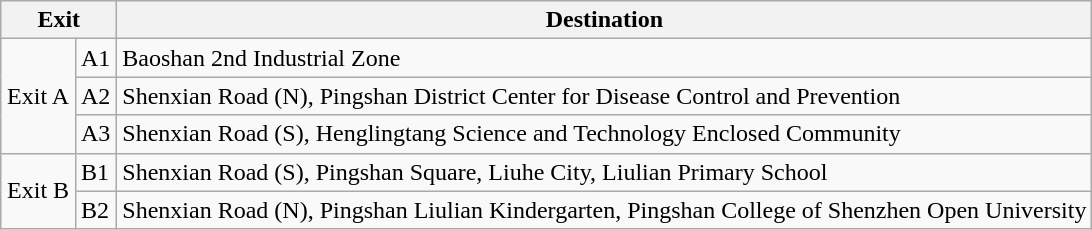<table class="wikitable">
<tr>
<th style="width:70px" colspan=2>Exit</th>
<th>Destination</th>
</tr>
<tr>
<td align=center rowspan=3>Exit A</td>
<td>A1</td>
<td>Baoshan 2nd Industrial Zone</td>
</tr>
<tr>
<td>A2</td>
<td>Shenxian Road (N), Pingshan District Center for Disease Control and Prevention</td>
</tr>
<tr>
<td>A3</td>
<td>Shenxian Road (S), Henglingtang Science and Technology Enclosed Community</td>
</tr>
<tr>
<td align=center rowspan=2>Exit B</td>
<td>B1</td>
<td>Shenxian Road (S), Pingshan Square, Liuhe City, Liulian Primary School</td>
</tr>
<tr>
<td>B2</td>
<td>Shenxian Road (N), Pingshan Liulian Kindergarten, Pingshan College of Shenzhen Open University</td>
</tr>
</table>
